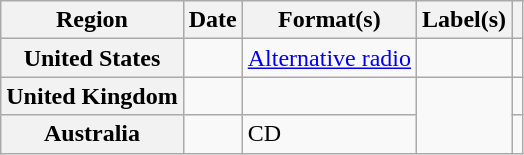<table class="wikitable plainrowheaders">
<tr>
<th scope="col">Region</th>
<th scope="col">Date</th>
<th scope="col">Format(s)</th>
<th scope="col">Label(s)</th>
<th scope="col"></th>
</tr>
<tr>
<th scope="row">United States</th>
<td></td>
<td><a href='#'>Alternative radio</a></td>
<td></td>
<td></td>
</tr>
<tr>
<th scope="row">United Kingdom</th>
<td></td>
<td></td>
<td rowspan="2"></td>
<td></td>
</tr>
<tr>
<th scope="row">Australia</th>
<td></td>
<td>CD</td>
<td></td>
</tr>
</table>
